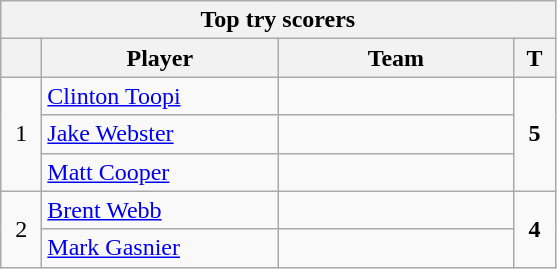<table class="wikitable" style="text-align:center;">
<tr>
<th colspan="10"><strong>Top try scorers</strong></th>
</tr>
<tr>
<th style="width:20px;" abbr="Position"></th>
<th width=150>Player</th>
<th width=150>Team</th>
<th style="width:20px;" abbr="Tries">T</th>
</tr>
<tr>
<td rowspan=3>1</td>
<td style="text-align:left;"><a href='#'>Clinton Toopi</a></td>
<td></td>
<td rowspan=3><strong>5</strong></td>
</tr>
<tr>
<td style="text-align:left;"><a href='#'>Jake Webster</a></td>
<td></td>
</tr>
<tr>
<td style="text-align:left;"><a href='#'>Matt Cooper</a></td>
<td></td>
</tr>
<tr>
<td rowspan=2>2</td>
<td style="text-align:left;"><a href='#'>Brent Webb</a></td>
<td></td>
<td rowspan=2><strong>4</strong></td>
</tr>
<tr>
<td style="text-align:left;"><a href='#'>Mark Gasnier</a></td>
<td></td>
</tr>
</table>
